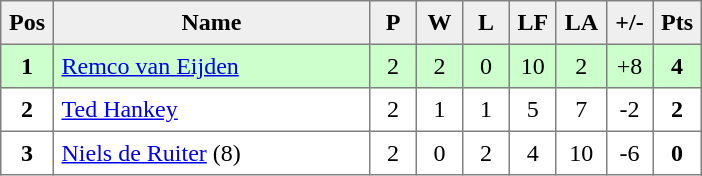<table style=border-collapse:collapse border=1 cellspacing=0 cellpadding=5>
<tr align=center bgcolor=#efefef>
<th width=20>Pos</th>
<th width=200>Name</th>
<th width=20>P</th>
<th width=20>W</th>
<th width=20>L</th>
<th width=20>LF</th>
<th width=20>LA</th>
<th width=20>+/-</th>
<th width=20>Pts</th>
</tr>
<tr align=center style="background: #ccffcc;">
<td><strong>1</strong></td>
<td align="left"> <a href='#'>Remco van Eijden</a></td>
<td>2</td>
<td>2</td>
<td>0</td>
<td>10</td>
<td>2</td>
<td>+8</td>
<td><strong>4</strong></td>
</tr>
<tr align=center>
<td><strong>2</strong></td>
<td align="left"> <a href='#'>Ted Hankey</a></td>
<td>2</td>
<td>1</td>
<td>1</td>
<td>5</td>
<td>7</td>
<td>-2</td>
<td><strong>2</strong></td>
</tr>
<tr align=center>
<td><strong>3</strong></td>
<td align="left"> <a href='#'>Niels de Ruiter</a> (8)</td>
<td>2</td>
<td>0</td>
<td>2</td>
<td>4</td>
<td>10</td>
<td>-6</td>
<td><strong>0</strong></td>
</tr>
</table>
